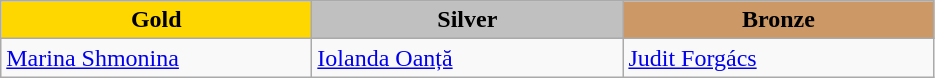<table class="wikitable" style="text-align:left">
<tr align="center">
<td width=200 bgcolor=gold><strong>Gold</strong></td>
<td width=200 bgcolor=silver><strong>Silver</strong></td>
<td width=200 bgcolor=CC9966><strong>Bronze</strong></td>
</tr>
<tr>
<td><a href='#'>Marina Shmonina</a><br><em></em></td>
<td><a href='#'>Iolanda Oanță</a><br><em></em></td>
<td><a href='#'>Judit Forgács</a><br><em></em></td>
</tr>
</table>
